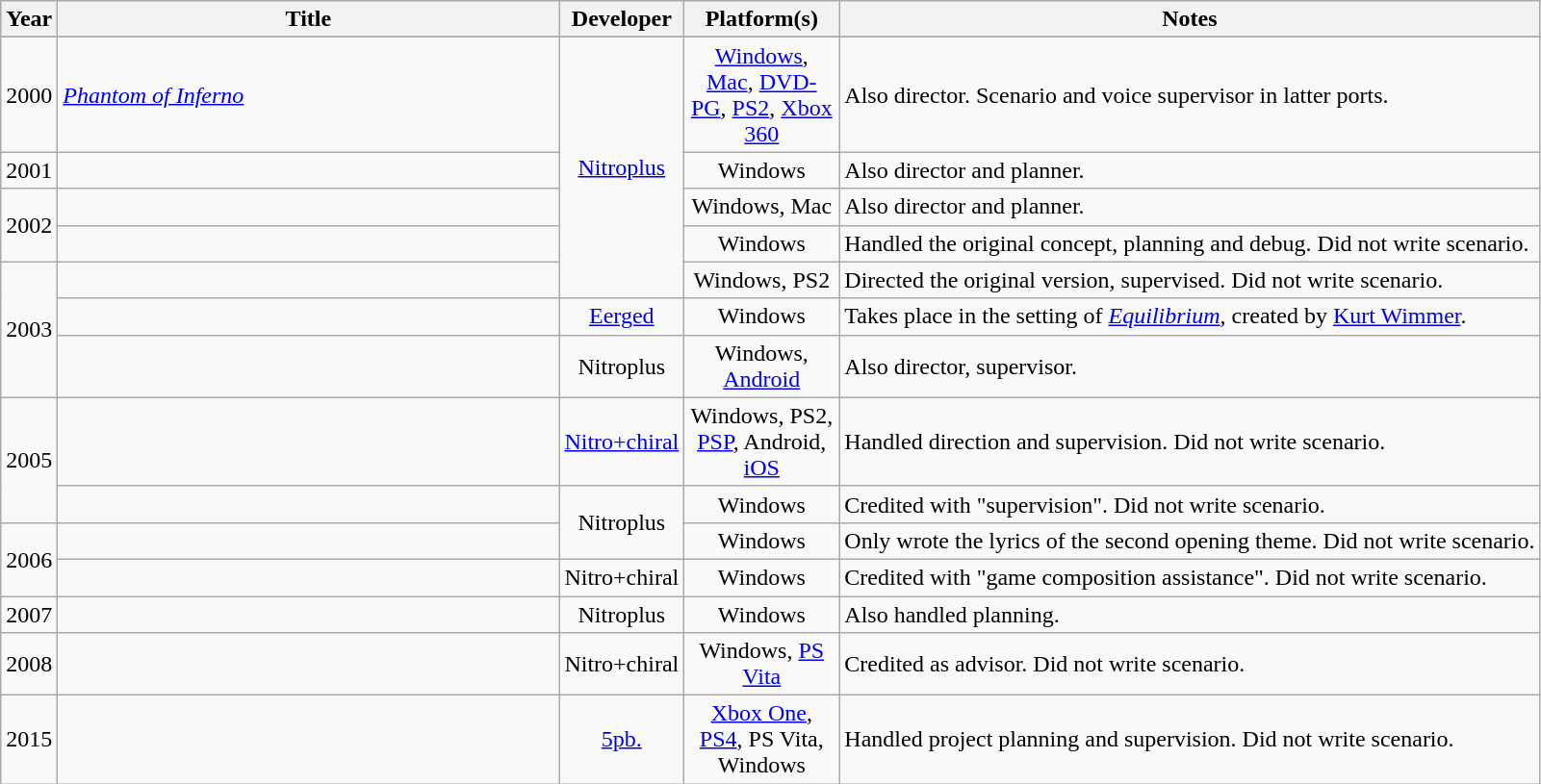<table class="wikitable sortable" style="text-align:center">
<tr>
<th scope="col" width=10>Year</th>
<th scope="col" width=340>Title</th>
<th scope="col" width=70>Developer</th>
<th scope="col" width=100>Platform(s)</th>
<th scope="col" class="unsortable">Notes</th>
</tr>
<tr>
</tr>
<tr>
<td>2000</td>
<td scope="row" style="text-align:left"><em><a href='#'>Phantom of Inferno</a></em></td>
<td rowspan="5"><a href='#'>Nitroplus</a></td>
<td><a href='#'>Windows</a>, <a href='#'>Mac</a>, <a href='#'>DVD-PG</a>, <a href='#'>PS2</a>, <a href='#'>Xbox 360</a></td>
<td style="text-align:left">Also director. Scenario and voice supervisor in latter ports.</td>
</tr>
<tr>
<td>2001</td>
<td scope="row" style="text-align:left"></td>
<td>Windows</td>
<td style="text-align:left">Also director and planner.</td>
</tr>
<tr>
<td rowspan="2">2002</td>
<td scope="row" style="text-align:left"></td>
<td>Windows, Mac</td>
<td style="text-align:left">Also director and planner.</td>
</tr>
<tr>
<td scope="row" style="text-align:left"><em></em></td>
<td>Windows</td>
<td style="text-align:left">Handled the original concept, planning and debug. Did not write scenario.</td>
</tr>
<tr>
<td rowspan="3">2003</td>
<td scope="row" style="text-align:left"></td>
<td>Windows, PS2</td>
<td style="text-align:left">Directed the original version, supervised. Did not write scenario.</td>
</tr>
<tr>
<td scope="row" style="text-align:left"></td>
<td><a href='#'>Eerged</a></td>
<td>Windows</td>
<td style="text-align:left">Takes place in the setting of <em><a href='#'>Equilibrium</a></em>, created by <a href='#'>Kurt Wimmer</a>.</td>
</tr>
<tr>
<td scope="row" style="text-align:left"></td>
<td>Nitroplus</td>
<td>Windows, <a href='#'>Android</a></td>
<td style="text-align:left">Also director, supervisor.</td>
</tr>
<tr>
<td rowspan="2">2005</td>
<td scope="row" style="text-align:left"></td>
<td><a href='#'>Nitro+chiral</a></td>
<td>Windows, PS2, <a href='#'>PSP</a>, Android, <a href='#'>iOS</a></td>
<td style="text-align:left">Handled direction and supervision. Did not write scenario.</td>
</tr>
<tr>
<td scope="row" style="text-align:left"></td>
<td rowspan="2">Nitroplus</td>
<td>Windows</td>
<td style="text-align:left">Credited with "supervision". Did not write scenario.</td>
</tr>
<tr>
<td rowspan="2">2006</td>
<td scope="row" style="text-align:left"></td>
<td>Windows</td>
<td style="text-align:left">Only wrote the lyrics of the second opening theme. Did not write scenario.</td>
</tr>
<tr>
<td scope="row" style="text-align:left"><em></em></td>
<td>Nitro+chiral</td>
<td>Windows</td>
<td style="text-align:left">Credited with "game composition assistance". Did not write scenario.</td>
</tr>
<tr>
<td>2007</td>
<td scope="row" style="text-align:left"></td>
<td>Nitroplus</td>
<td>Windows</td>
<td style="text-align:left">Also handled planning.</td>
</tr>
<tr>
<td>2008</td>
<td scope="row" style="text-align:left"><em></em></td>
<td>Nitro+chiral</td>
<td>Windows, <a href='#'>PS Vita</a></td>
<td style="text-align:left">Credited as advisor. Did not write scenario.</td>
</tr>
<tr>
<td>2015</td>
<td scope="row" style="text-align:left"></td>
<td><a href='#'>5pb.</a></td>
<td><a href='#'>Xbox One</a>, <a href='#'>PS4</a>, PS Vita, Windows</td>
<td style="text-align:left">Handled project planning and supervision. Did not write scenario.</td>
</tr>
</table>
